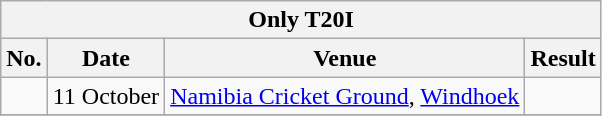<table class="wikitable">
<tr>
<th colspan="4">Only T20I</th>
</tr>
<tr>
<th>No.</th>
<th>Date</th>
<th>Venue</th>
<th>Result</th>
</tr>
<tr>
<td></td>
<td>11 October</td>
<td><a href='#'>Namibia Cricket Ground</a>, <a href='#'>Windhoek</a></td>
<td></td>
</tr>
<tr>
</tr>
</table>
